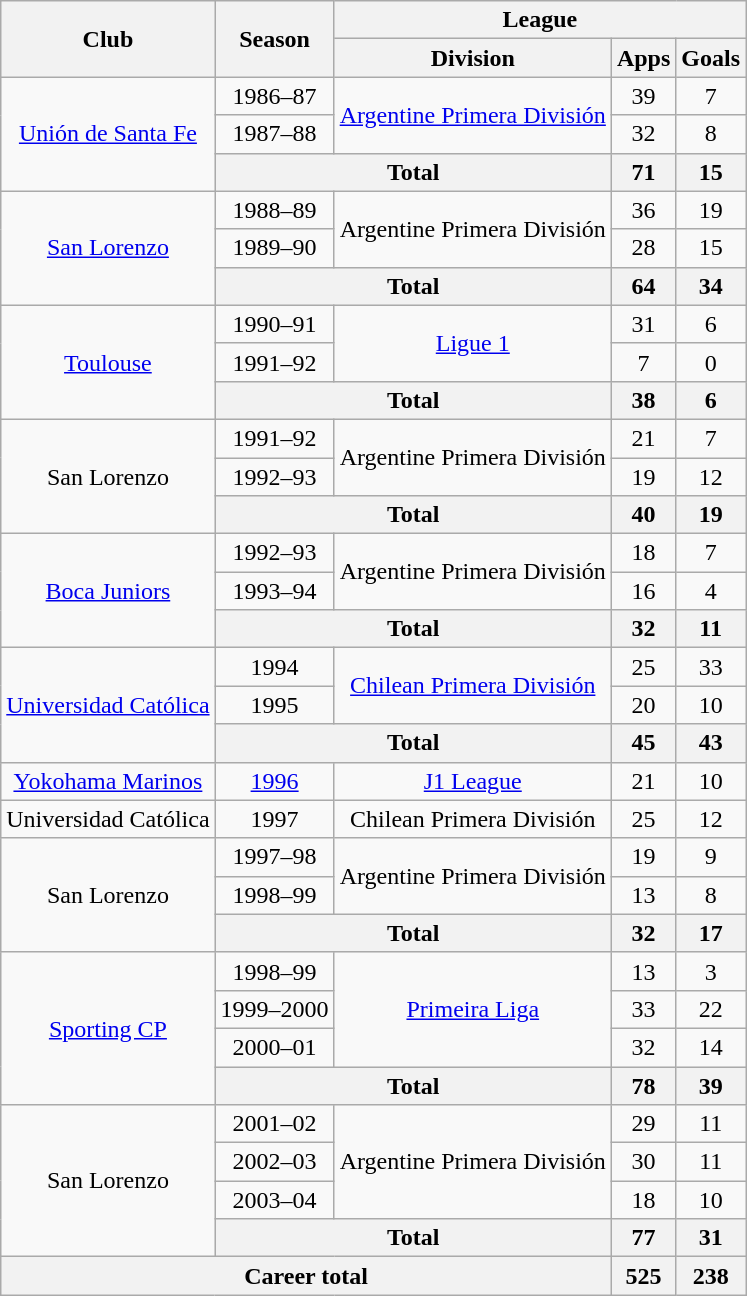<table class="wikitable" style="text-align:center">
<tr>
<th rowspan="2">Club</th>
<th rowspan="2">Season</th>
<th colspan="3">League</th>
</tr>
<tr>
<th>Division</th>
<th>Apps</th>
<th>Goals</th>
</tr>
<tr>
<td rowspan="3"><a href='#'>Unión de Santa Fe</a></td>
<td>1986–87</td>
<td rowspan="2"><a href='#'>Argentine Primera División</a></td>
<td>39</td>
<td>7</td>
</tr>
<tr>
<td>1987–88</td>
<td>32</td>
<td>8</td>
</tr>
<tr>
<th colspan="2">Total</th>
<th>71</th>
<th>15</th>
</tr>
<tr>
<td rowspan="3"><a href='#'>San Lorenzo</a></td>
<td>1988–89</td>
<td rowspan="2">Argentine Primera División</td>
<td>36</td>
<td>19</td>
</tr>
<tr>
<td>1989–90</td>
<td>28</td>
<td>15</td>
</tr>
<tr>
<th colspan="2">Total</th>
<th>64</th>
<th>34</th>
</tr>
<tr>
<td rowspan="3"><a href='#'>Toulouse</a></td>
<td>1990–91</td>
<td rowspan="2"><a href='#'>Ligue 1</a></td>
<td>31</td>
<td>6</td>
</tr>
<tr>
<td>1991–92</td>
<td>7</td>
<td>0</td>
</tr>
<tr>
<th colspan="2">Total</th>
<th>38</th>
<th>6</th>
</tr>
<tr>
<td rowspan="3">San Lorenzo</td>
<td>1991–92</td>
<td rowspan="2">Argentine Primera División</td>
<td>21</td>
<td>7</td>
</tr>
<tr>
<td>1992–93</td>
<td>19</td>
<td>12</td>
</tr>
<tr>
<th colspan="2">Total</th>
<th>40</th>
<th>19</th>
</tr>
<tr>
<td rowspan="3"><a href='#'>Boca Juniors</a></td>
<td>1992–93</td>
<td rowspan="2">Argentine Primera División</td>
<td>18</td>
<td>7</td>
</tr>
<tr>
<td>1993–94</td>
<td>16</td>
<td>4</td>
</tr>
<tr>
<th colspan="2">Total</th>
<th>32</th>
<th>11</th>
</tr>
<tr>
<td rowspan="3"><a href='#'>Universidad Católica</a></td>
<td>1994</td>
<td rowspan="2"><a href='#'>Chilean Primera División</a></td>
<td>25</td>
<td>33</td>
</tr>
<tr>
<td>1995</td>
<td>20</td>
<td>10</td>
</tr>
<tr>
<th colspan="2">Total</th>
<th>45</th>
<th>43</th>
</tr>
<tr>
<td><a href='#'>Yokohama Marinos</a></td>
<td><a href='#'>1996</a></td>
<td><a href='#'>J1 League</a></td>
<td>21</td>
<td>10</td>
</tr>
<tr>
<td>Universidad Católica</td>
<td>1997</td>
<td>Chilean Primera División</td>
<td>25</td>
<td>12</td>
</tr>
<tr>
<td rowspan="3">San Lorenzo</td>
<td>1997–98</td>
<td rowspan="2">Argentine Primera División</td>
<td>19</td>
<td>9</td>
</tr>
<tr>
<td>1998–99</td>
<td>13</td>
<td>8</td>
</tr>
<tr>
<th colspan="2">Total</th>
<th>32</th>
<th>17</th>
</tr>
<tr>
<td rowspan="4"><a href='#'>Sporting CP</a></td>
<td>1998–99</td>
<td rowspan="3"><a href='#'>Primeira Liga</a></td>
<td>13</td>
<td>3</td>
</tr>
<tr>
<td>1999–2000</td>
<td>33</td>
<td>22</td>
</tr>
<tr>
<td>2000–01</td>
<td>32</td>
<td>14</td>
</tr>
<tr>
<th colspan="2">Total</th>
<th>78</th>
<th>39</th>
</tr>
<tr>
<td rowspan="4">San Lorenzo</td>
<td>2001–02</td>
<td rowspan="3">Argentine Primera División</td>
<td>29</td>
<td>11</td>
</tr>
<tr>
<td>2002–03</td>
<td>30</td>
<td>11</td>
</tr>
<tr>
<td>2003–04</td>
<td>18</td>
<td>10</td>
</tr>
<tr>
<th colspan="2">Total</th>
<th>77</th>
<th>31</th>
</tr>
<tr>
<th colspan="3">Career total</th>
<th>525</th>
<th>238</th>
</tr>
</table>
